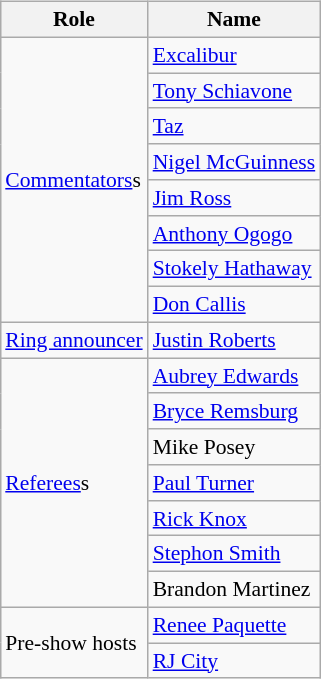<table class=wikitable style="font-size:90%; margin: 0.5em 0 0.5em 1em; float: right; clear: right;">
<tr>
<th>Role</th>
<th>Name</th>
</tr>
<tr>
<td rowspan="8"><a href='#'>Commentators</a>s</td>
<td><a href='#'>Excalibur</a> </td>
</tr>
<tr>
<td><a href='#'>Tony Schiavone</a> </td>
</tr>
<tr>
<td><a href='#'>Taz</a> </td>
</tr>
<tr>
<td><a href='#'>Nigel McGuinness</a> </td>
</tr>
<tr>
<td><a href='#'>Jim Ross</a> </td>
</tr>
<tr>
<td><a href='#'>Anthony Ogogo</a> </td>
</tr>
<tr>
<td><a href='#'>Stokely Hathaway</a> </td>
</tr>
<tr>
<td><a href='#'>Don Callis</a> </td>
</tr>
<tr>
<td><a href='#'>Ring announcer</a></td>
<td><a href='#'>Justin Roberts</a></td>
</tr>
<tr>
<td rowspan=7><a href='#'>Referees</a>s</td>
<td><a href='#'>Aubrey Edwards</a></td>
</tr>
<tr>
<td><a href='#'>Bryce Remsburg</a></td>
</tr>
<tr>
<td>Mike Posey</td>
</tr>
<tr>
<td><a href='#'>Paul Turner</a></td>
</tr>
<tr>
<td><a href='#'>Rick Knox</a></td>
</tr>
<tr>
<td><a href='#'>Stephon Smith</a></td>
</tr>
<tr>
<td>Brandon Martinez</td>
</tr>
<tr>
<td rowspan=2>Pre-show hosts</td>
<td><a href='#'>Renee Paquette</a></td>
</tr>
<tr>
<td><a href='#'>RJ City</a></td>
</tr>
</table>
